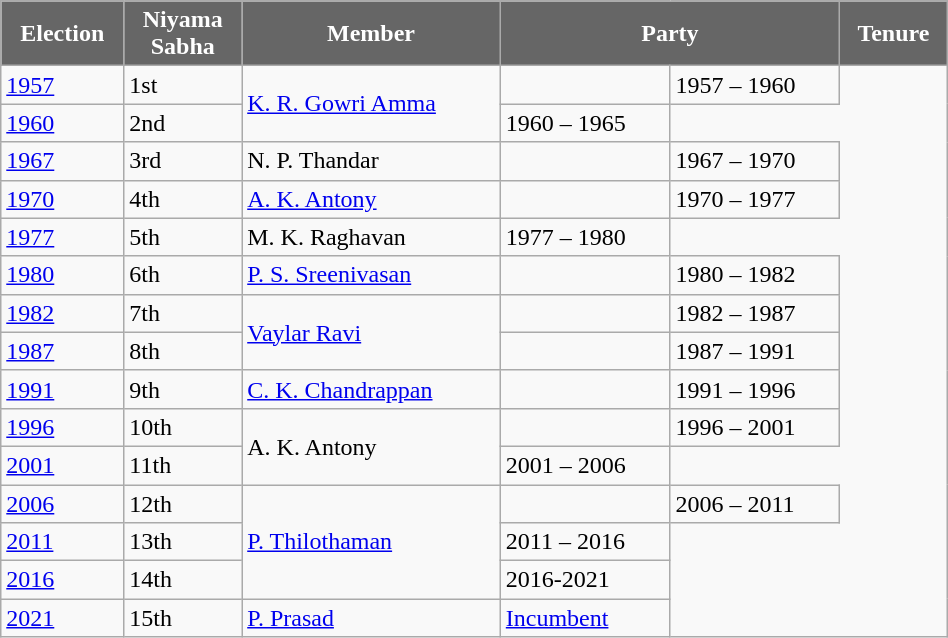<table class="wikitable sortable" width="50%">
<tr>
<th style="background-color:#666666; color:white">Election</th>
<th style="background-color:#666666; color:white">Niyama<br>Sabha</th>
<th style="background-color:#666666; color:white">Member</th>
<th colspan="2" style="background-color:#666666; color:white">Party</th>
<th style="background-color:#666666; color:white">Tenure</th>
</tr>
<tr>
<td><a href='#'>1957</a></td>
<td>1st</td>
<td rowspan="2"><a href='#'>K. R. Gowri Amma</a></td>
<td></td>
<td>1957 – 1960</td>
</tr>
<tr>
<td><a href='#'>1960</a></td>
<td>2nd</td>
<td>1960 – 1965</td>
</tr>
<tr>
<td><a href='#'>1967</a></td>
<td>3rd</td>
<td>N. P. Thandar</td>
<td></td>
<td>1967 – 1970</td>
</tr>
<tr>
<td><a href='#'>1970</a></td>
<td>4th</td>
<td><a href='#'>A. K. Antony</a></td>
<td></td>
<td>1970 – 1977</td>
</tr>
<tr>
<td><a href='#'>1977</a></td>
<td>5th</td>
<td>M. K. Raghavan</td>
<td>1977 – 1980</td>
</tr>
<tr>
<td><a href='#'>1980</a></td>
<td>6th</td>
<td><a href='#'>P. S. Sreenivasan</a></td>
<td></td>
<td>1980 – 1982</td>
</tr>
<tr>
<td><a href='#'>1982</a></td>
<td>7th</td>
<td rowspan="2"><a href='#'>Vaylar Ravi</a></td>
<td></td>
<td>1982 – 1987</td>
</tr>
<tr>
<td><a href='#'>1987</a></td>
<td>8th</td>
<td></td>
<td>1987 – 1991</td>
</tr>
<tr>
<td><a href='#'>1991</a></td>
<td>9th</td>
<td><a href='#'>C. K. Chandrappan</a></td>
<td></td>
<td>1991 – 1996</td>
</tr>
<tr>
<td><a href='#'>1996</a></td>
<td>10th</td>
<td rowspan="2">A. K. Antony</td>
<td></td>
<td>1996 – 2001</td>
</tr>
<tr>
<td><a href='#'>2001</a></td>
<td>11th</td>
<td>2001 – 2006</td>
</tr>
<tr>
<td><a href='#'>2006</a></td>
<td>12th</td>
<td rowspan="3"><a href='#'>P. Thilothaman</a></td>
<td></td>
<td>2006 – 2011</td>
</tr>
<tr>
<td><a href='#'>2011</a></td>
<td>13th</td>
<td>2011 – 2016</td>
</tr>
<tr>
<td><a href='#'>2016</a></td>
<td>14th</td>
<td>2016-2021</td>
</tr>
<tr>
<td><a href='#'>2021</a></td>
<td>15th</td>
<td><a href='#'>P. Prasad</a></td>
<td><a href='#'>Incumbent</a></td>
</tr>
</table>
